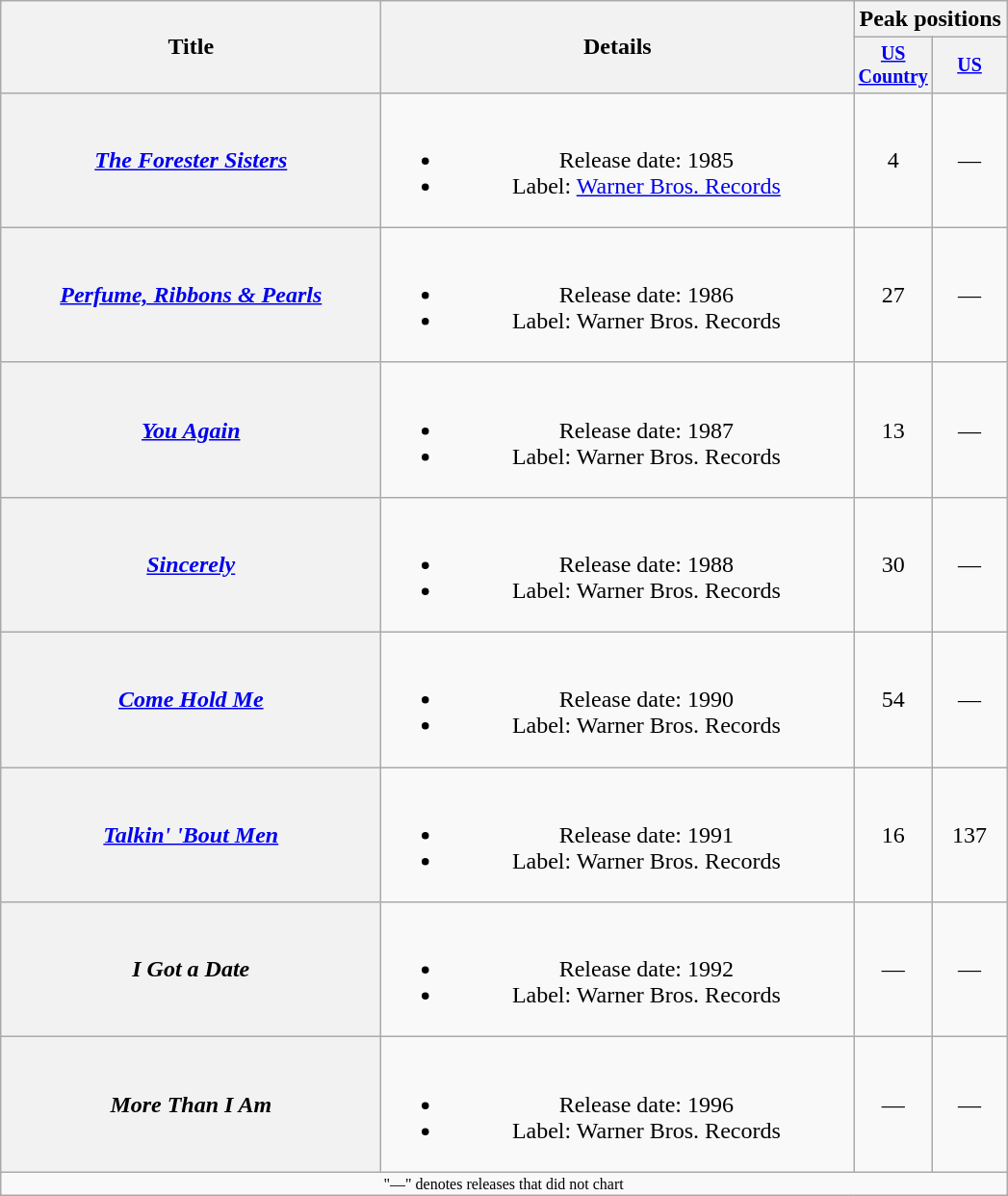<table class="wikitable plainrowheaders" style="text-align:center;">
<tr>
<th rowspan="2" style="width:16em;">Title</th>
<th rowspan="2" style="width:20em;">Details</th>
<th colspan="2">Peak positions</th>
</tr>
<tr style="font-size:smaller;">
<th width="45"><a href='#'>US Country</a><br></th>
<th width="45"><a href='#'>US</a><br></th>
</tr>
<tr>
<th scope="row"><em><a href='#'>The Forester Sisters</a></em></th>
<td><br><ul><li>Release date: 1985</li><li>Label: <a href='#'>Warner Bros. Records</a></li></ul></td>
<td>4</td>
<td>—</td>
</tr>
<tr>
<th scope="row"><em><a href='#'>Perfume, Ribbons & Pearls</a></em></th>
<td><br><ul><li>Release date: 1986</li><li>Label: Warner Bros. Records</li></ul></td>
<td>27</td>
<td>—</td>
</tr>
<tr>
<th scope="row"><em><a href='#'>You Again</a></em></th>
<td><br><ul><li>Release date: 1987</li><li>Label: Warner Bros. Records</li></ul></td>
<td>13</td>
<td>—</td>
</tr>
<tr>
<th scope="row"><em><a href='#'>Sincerely</a></em></th>
<td><br><ul><li>Release date: 1988</li><li>Label: Warner Bros. Records</li></ul></td>
<td>30</td>
<td>—</td>
</tr>
<tr>
<th scope="row"><em><a href='#'>Come Hold Me</a></em></th>
<td><br><ul><li>Release date: 1990</li><li>Label: Warner Bros. Records</li></ul></td>
<td>54</td>
<td>—</td>
</tr>
<tr>
<th scope="row"><em><a href='#'>Talkin' 'Bout Men</a></em></th>
<td><br><ul><li>Release date: 1991</li><li>Label: Warner Bros. Records</li></ul></td>
<td>16</td>
<td>137</td>
</tr>
<tr>
<th scope="row"><em>I Got a Date</em></th>
<td><br><ul><li>Release date: 1992</li><li>Label: Warner Bros. Records</li></ul></td>
<td>—</td>
<td>—</td>
</tr>
<tr>
<th scope="row"><em>More Than I Am</em></th>
<td><br><ul><li>Release date: 1996</li><li>Label: Warner Bros. Records</li></ul></td>
<td>—</td>
<td>—</td>
</tr>
<tr>
<td colspan="4" style="font-size:8pt">"—" denotes releases that did not chart</td>
</tr>
</table>
